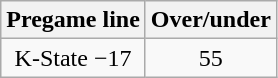<table class="wikitable" style="margin-left: auto; margin-right: auto; border: none; display: inline-table;">
<tr align="center">
<th style=>Pregame line</th>
<th style=>Over/under</th>
</tr>
<tr align="center">
<td>K-State −17</td>
<td>55</td>
</tr>
</table>
